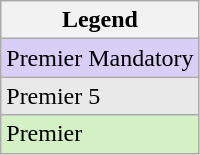<table class="wikitable">
<tr>
<th>Legend</th>
</tr>
<tr>
<td bgcolor="#d8cef6">Premier Mandatory</td>
</tr>
<tr>
<td bgcolor="#E9E9E9">Premier 5</td>
</tr>
<tr>
<td bgcolor="#D4F1C5">Premier</td>
</tr>
</table>
